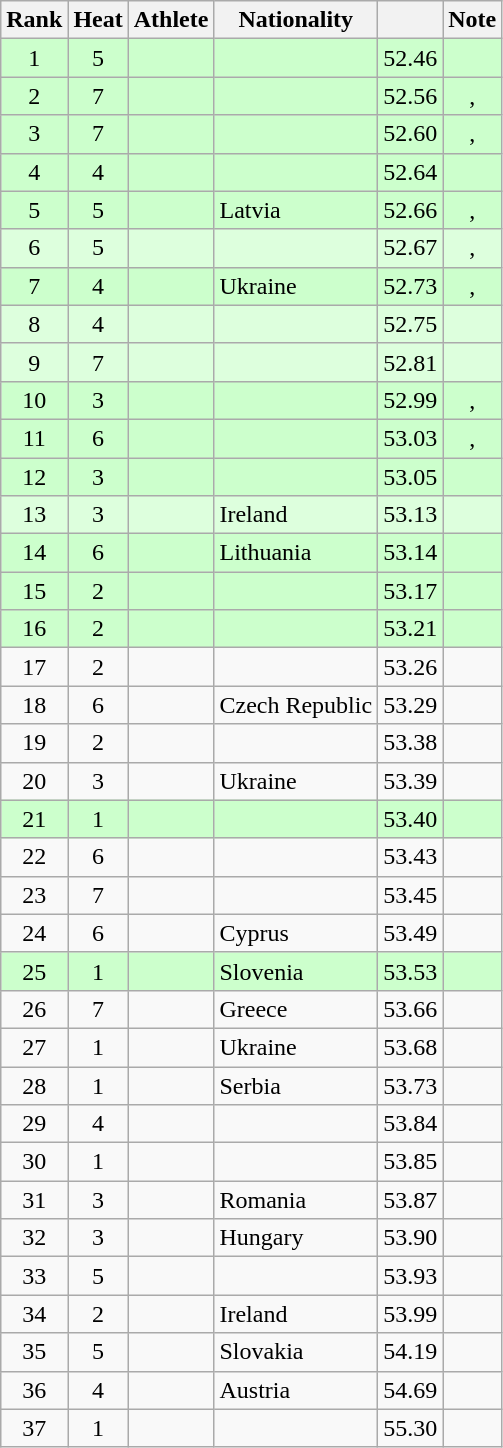<table class="wikitable sortable" style="text-align:center">
<tr>
<th scope="col">Rank</th>
<th scope="col">Heat</th>
<th scope="col">Athlete</th>
<th scope="col">Nationality</th>
<th scope="col"></th>
<th scope="col">Note</th>
</tr>
<tr bgcolor=ccffcc>
<td>1</td>
<td>5</td>
<td align=left></td>
<td align=left></td>
<td>52.46</td>
<td></td>
</tr>
<tr bgcolor=ccffcc>
<td>2</td>
<td>7</td>
<td align=left></td>
<td align=left></td>
<td>52.56</td>
<td>, </td>
</tr>
<tr bgcolor=ccffcc>
<td>3</td>
<td>7</td>
<td align=left></td>
<td align=left></td>
<td>52.60</td>
<td>, </td>
</tr>
<tr bgcolor=ccffcc>
<td>4</td>
<td>4</td>
<td align=left></td>
<td align=left></td>
<td>52.64</td>
<td></td>
</tr>
<tr bgcolor=ccffcc>
<td>5</td>
<td>5</td>
<td align=left></td>
<td align=left> Latvia</td>
<td>52.66</td>
<td>, </td>
</tr>
<tr bgcolor=ddffdd>
<td>6</td>
<td>5</td>
<td align=left></td>
<td align=left></td>
<td>52.67</td>
<td>, </td>
</tr>
<tr bgcolor=ccffcc>
<td>7</td>
<td>4</td>
<td align=left></td>
<td align=left> Ukraine</td>
<td>52.73</td>
<td>, </td>
</tr>
<tr bgcolor=ddffdd>
<td>8</td>
<td>4</td>
<td align=left></td>
<td align=left></td>
<td>52.75</td>
<td></td>
</tr>
<tr bgcolor=ddffdd>
<td>9</td>
<td>7</td>
<td align=left></td>
<td align=left></td>
<td>52.81</td>
<td></td>
</tr>
<tr bgcolor=ccffcc>
<td>10</td>
<td>3</td>
<td align=left></td>
<td align=left></td>
<td>52.99</td>
<td>, </td>
</tr>
<tr bgcolor=ccffcc>
<td>11</td>
<td>6</td>
<td align=left></td>
<td align=left></td>
<td>53.03</td>
<td>, </td>
</tr>
<tr bgcolor=ccffcc>
<td>12</td>
<td>3</td>
<td align=left></td>
<td align=left></td>
<td>53.05</td>
<td></td>
</tr>
<tr bgcolor=ddffdd>
<td>13</td>
<td>3</td>
<td align=left></td>
<td align=left> Ireland</td>
<td>53.13</td>
<td></td>
</tr>
<tr bgcolor=ccffcc>
<td>14</td>
<td>6</td>
<td align=left></td>
<td align=left> Lithuania</td>
<td>53.14</td>
<td></td>
</tr>
<tr bgcolor=ccffcc>
<td>15</td>
<td>2</td>
<td align=left></td>
<td align=left></td>
<td>53.17</td>
<td></td>
</tr>
<tr bgcolor=ccffcc>
<td>16</td>
<td>2</td>
<td align=left></td>
<td align=left></td>
<td>53.21</td>
<td></td>
</tr>
<tr>
<td>17</td>
<td>2</td>
<td align=left></td>
<td align=left></td>
<td>53.26</td>
<td></td>
</tr>
<tr>
<td>18</td>
<td>6</td>
<td align=left></td>
<td align=left> Czech Republic</td>
<td>53.29</td>
<td></td>
</tr>
<tr>
<td>19</td>
<td>2</td>
<td align=left></td>
<td align=left></td>
<td>53.38</td>
<td></td>
</tr>
<tr>
<td>20</td>
<td>3</td>
<td align=left></td>
<td align=left> Ukraine</td>
<td>53.39</td>
<td></td>
</tr>
<tr bgcolor=ccffcc>
<td>21</td>
<td>1</td>
<td align=left></td>
<td align=left></td>
<td>53.40</td>
<td></td>
</tr>
<tr>
<td>22</td>
<td>6</td>
<td align=left></td>
<td align=left></td>
<td>53.43</td>
<td></td>
</tr>
<tr>
<td>23</td>
<td>7</td>
<td align=left></td>
<td align=left></td>
<td>53.45</td>
<td></td>
</tr>
<tr>
<td>24</td>
<td>6</td>
<td align=left></td>
<td align=left> Cyprus</td>
<td>53.49</td>
<td></td>
</tr>
<tr bgcolor=ccffcc>
<td>25</td>
<td>1</td>
<td align=left></td>
<td align=left> Slovenia</td>
<td>53.53</td>
<td></td>
</tr>
<tr>
<td>26</td>
<td>7</td>
<td align=left></td>
<td align=left> Greece</td>
<td>53.66</td>
<td></td>
</tr>
<tr>
<td>27</td>
<td>1</td>
<td align=left></td>
<td align=left> Ukraine</td>
<td>53.68</td>
<td></td>
</tr>
<tr>
<td>28</td>
<td>1</td>
<td align=left></td>
<td align=left> Serbia</td>
<td>53.73</td>
<td></td>
</tr>
<tr>
<td>29</td>
<td>4</td>
<td align=left></td>
<td align=left></td>
<td>53.84</td>
<td></td>
</tr>
<tr>
<td>30</td>
<td>1</td>
<td align=left></td>
<td align=left></td>
<td>53.85</td>
<td></td>
</tr>
<tr>
<td>31</td>
<td>3</td>
<td align=left></td>
<td align=left> Romania</td>
<td>53.87</td>
<td></td>
</tr>
<tr>
<td>32</td>
<td>3</td>
<td align=left></td>
<td align=left> Hungary</td>
<td>53.90</td>
<td></td>
</tr>
<tr>
<td>33</td>
<td>5</td>
<td align=left></td>
<td align=left></td>
<td>53.93</td>
<td></td>
</tr>
<tr>
<td>34</td>
<td>2</td>
<td align=left></td>
<td align=left> Ireland</td>
<td>53.99</td>
<td></td>
</tr>
<tr>
<td>35</td>
<td>5</td>
<td align=left></td>
<td align=left> Slovakia</td>
<td>54.19</td>
<td></td>
</tr>
<tr>
<td>36</td>
<td>4</td>
<td align=left></td>
<td align=left> Austria</td>
<td>54.69</td>
<td></td>
</tr>
<tr>
<td>37</td>
<td>1</td>
<td align=left></td>
<td align=left></td>
<td>55.30</td>
<td></td>
</tr>
</table>
